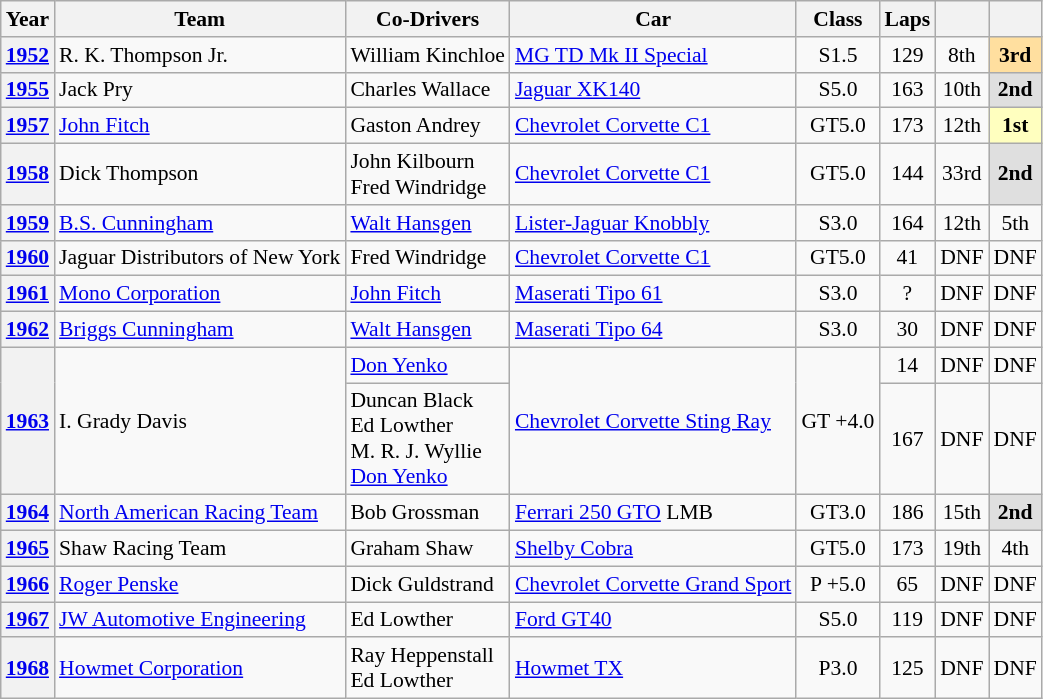<table class="wikitable" style="text-align:center; font-size:90%">
<tr>
<th>Year</th>
<th>Team</th>
<th>Co-Drivers</th>
<th>Car</th>
<th>Class</th>
<th>Laps</th>
<th></th>
<th></th>
</tr>
<tr>
<th><a href='#'>1952</a></th>
<td align="left"> R. K. Thompson Jr.</td>
<td align="left"> William Kinchloe</td>
<td align="left"><a href='#'>MG TD Mk II Special</a></td>
<td>S1.5</td>
<td>129</td>
<td>8th</td>
<td style="background:#FFDF9F;"><strong>3rd</strong></td>
</tr>
<tr>
<th><a href='#'>1955</a></th>
<td align="left"> Jack Pry</td>
<td align="left"> Charles Wallace</td>
<td align="left"><a href='#'>Jaguar XK140</a></td>
<td>S5.0</td>
<td>163</td>
<td>10th</td>
<td style="background:#dfdfdf;"><strong>2nd</strong></td>
</tr>
<tr>
<th><a href='#'>1957</a></th>
<td align="left"> <a href='#'>John Fitch</a></td>
<td align="left"> Gaston Andrey</td>
<td align="left"><a href='#'>Chevrolet Corvette C1</a></td>
<td>GT5.0</td>
<td>173</td>
<td>12th</td>
<td style="background:#ffffbf;"><strong>1st</strong></td>
</tr>
<tr>
<th><a href='#'>1958</a></th>
<td align="left"> Dick Thompson</td>
<td align="left"> John Kilbourn<br> Fred Windridge</td>
<td align="left"><a href='#'>Chevrolet Corvette C1</a></td>
<td>GT5.0</td>
<td>144</td>
<td>33rd</td>
<td style="background:#dfdfdf;"><strong>2nd</strong></td>
</tr>
<tr>
<th><a href='#'>1959</a></th>
<td align="left"> <a href='#'>B.S. Cunningham</a></td>
<td align="left"> <a href='#'>Walt Hansgen</a></td>
<td align="left"><a href='#'>Lister-Jaguar Knobbly</a></td>
<td>S3.0</td>
<td>164</td>
<td>12th</td>
<td>5th</td>
</tr>
<tr>
<th><a href='#'>1960</a></th>
<td align="left"> Jaguar Distributors of New York</td>
<td align="left"> Fred Windridge</td>
<td align="left"><a href='#'>Chevrolet Corvette C1</a></td>
<td>GT5.0</td>
<td>41</td>
<td>DNF</td>
<td>DNF</td>
</tr>
<tr>
<th><a href='#'>1961</a></th>
<td align="left"> <a href='#'>Mono Corporation</a></td>
<td align="left"> <a href='#'>John Fitch</a></td>
<td align="left"><a href='#'>Maserati Tipo 61</a></td>
<td>S3.0</td>
<td>?</td>
<td>DNF</td>
<td>DNF</td>
</tr>
<tr>
<th><a href='#'>1962</a></th>
<td align="left"> <a href='#'>Briggs Cunningham</a></td>
<td align="left"> <a href='#'>Walt Hansgen</a></td>
<td align="left"><a href='#'>Maserati Tipo 64</a></td>
<td>S3.0</td>
<td>30</td>
<td>DNF</td>
<td>DNF</td>
</tr>
<tr>
<th rowspan=2><a href='#'>1963</a></th>
<td rowspan=2 align="left"> I. Grady Davis</td>
<td align="left"> <a href='#'>Don Yenko</a></td>
<td rowspan=2 align="left"><a href='#'>Chevrolet Corvette Sting Ray</a></td>
<td rowspan=2>GT +4.0</td>
<td>14</td>
<td>DNF</td>
<td>DNF</td>
</tr>
<tr>
<td align="left"> Duncan Black<br> Ed Lowther<br> M. R. J. Wyllie<br> <a href='#'>Don Yenko</a></td>
<td>167</td>
<td>DNF</td>
<td>DNF</td>
</tr>
<tr>
<th><a href='#'>1964</a></th>
<td align="left"> <a href='#'>North American Racing Team</a></td>
<td align="left"> Bob Grossman</td>
<td align="left"><a href='#'>Ferrari 250 GTO</a> LMB</td>
<td>GT3.0</td>
<td>186</td>
<td>15th</td>
<td style="background:#dfdfdf;"><strong>2nd</strong></td>
</tr>
<tr>
<th><a href='#'>1965</a></th>
<td align="left"> Shaw Racing Team</td>
<td align="left"> Graham Shaw</td>
<td align="left"><a href='#'>Shelby Cobra</a></td>
<td>GT5.0</td>
<td>173</td>
<td>19th</td>
<td>4th</td>
</tr>
<tr>
<th><a href='#'>1966</a></th>
<td align="left"> <a href='#'>Roger Penske</a></td>
<td align="left"> Dick Guldstrand</td>
<td align="left"><a href='#'>Chevrolet Corvette Grand Sport</a></td>
<td>P +5.0</td>
<td>65</td>
<td>DNF</td>
<td>DNF</td>
</tr>
<tr>
<th><a href='#'>1967</a></th>
<td align="left"> <a href='#'>JW Automotive Engineering</a></td>
<td align="left"> Ed Lowther</td>
<td align="left"><a href='#'>Ford GT40</a></td>
<td>S5.0</td>
<td>119</td>
<td>DNF</td>
<td>DNF</td>
</tr>
<tr>
<th><a href='#'>1968</a></th>
<td align="left"> <a href='#'>Howmet Corporation</a></td>
<td align="left"> Ray Heppenstall<br> Ed Lowther</td>
<td align="left"><a href='#'>Howmet TX</a></td>
<td>P3.0</td>
<td>125</td>
<td>DNF</td>
<td>DNF</td>
</tr>
</table>
